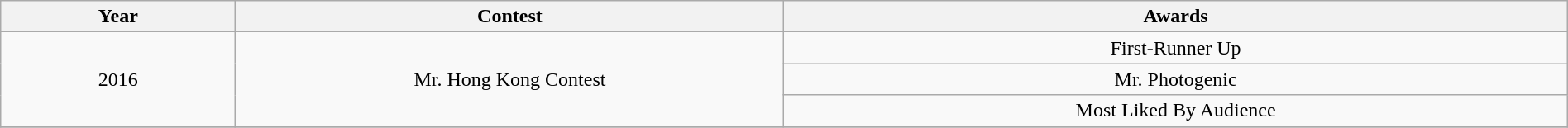<table class="wikitable" width="100%">
<tr>
<th style="width:15%">Year</th>
<th style="text-align:center;width:35%">Contest</th>
<th style="width:50%">Awards</th>
</tr>
<tr>
<td rowspan="3" style="text-align:center;">2016</td>
<td rowspan="3" style="text-align:center;">Mr. Hong Kong Contest</td>
<td style="text-align:center;">First-Runner Up</td>
</tr>
<tr>
<td style="text-align:center;">Mr. Photogenic</td>
</tr>
<tr>
<td style="text-align:center;">Most Liked By Audience</td>
</tr>
<tr>
</tr>
</table>
